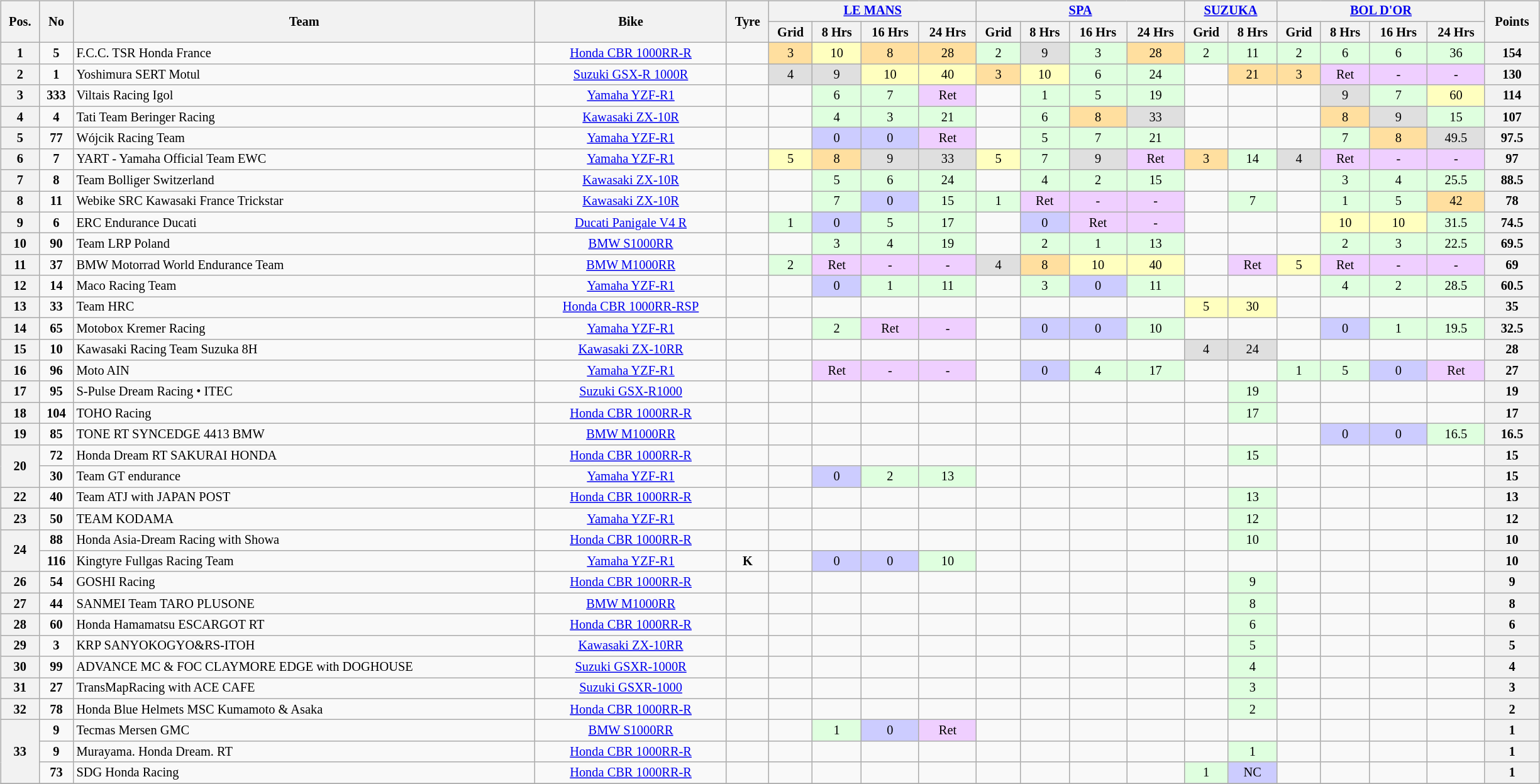<table>
<tr>
<td><br><table class="wikitable" style="font-size:85%; width:120em; text-align:center">
<tr valign="top">
<th rowspan=2 valign="middle">Pos.</th>
<th rowspan=2 valign="middle">No</th>
<th rowspan=2 valign="middle">Team</th>
<th rowspan=2 valign="middle">Bike</th>
<th rowspan=2 valign="middle">Tyre</th>
<th colspan=4> <a href='#'>LE MANS</a></th>
<th colspan=4> <a href='#'>SPA</a></th>
<th colspan=2> <a href='#'>SUZUKA</a></th>
<th colspan=4> <a href='#'>BOL D'OR</a></th>
<th rowspan=2 valign="middle">Points</th>
</tr>
<tr>
<th>Grid</th>
<th>8 Hrs</th>
<th>16 Hrs</th>
<th>24 Hrs</th>
<th>Grid</th>
<th>8 Hrs</th>
<th>16 Hrs</th>
<th>24 Hrs</th>
<th>Grid</th>
<th>8 Hrs</th>
<th>Grid</th>
<th>8 Hrs</th>
<th>16 Hrs</th>
<th>24 Hrs</th>
</tr>
<tr>
<th>1</th>
<td><strong>5</strong></td>
<td align=left>  F.C.C. TSR Honda France</td>
<td><a href='#'>Honda CBR 1000RR-R</a></td>
<td></td>
<td style="background:#ffdf9f;">3</td>
<td style="background:#FFFFBF;">10</td>
<td style="background:#ffdf9f;">8</td>
<td style="background:#ffdf9f;">28</td>
<td style="background:#dfffdf;">2</td>
<td style="background:#dfdfdf;">9</td>
<td style="background:#dfffdf;">3</td>
<td style="background:#ffdf9f;">28</td>
<td style="background:#dfffdf;">2</td>
<td style="background:#dfffdf;">11</td>
<td style="background:#dfffdf;">2</td>
<td style="background:#dfffdf;">6</td>
<td style="background:#dfffdf;">6</td>
<td style="background:#dfffdf;">36</td>
<th>154</th>
</tr>
<tr>
<th>2</th>
<td><strong>1</strong></td>
<td align=left> Yoshimura SERT Motul</td>
<td><a href='#'>Suzuki GSX-R 1000R</a></td>
<td></td>
<td style="background:#dfdfdf;">4</td>
<td style="background:#dfdfdf;">9</td>
<td style="background:#FFFFBF;">10</td>
<td style="background:#FFFFBF;">40</td>
<td style="background:#ffdf9f;">3</td>
<td style="background:#FFFFBF;">10</td>
<td style="background:#dfffdf;">6</td>
<td style="background:#dfffdf;">24</td>
<td></td>
<td style="background:#ffdf9f;">21</td>
<td style="background:#ffdf9f;">3</td>
<td style="background:#efcfff;">Ret</td>
<td style="background:#efcfff;">-</td>
<td style="background:#efcfff;">-</td>
<th>130</th>
</tr>
<tr>
<th>3</th>
<td><strong>333</strong></td>
<td align=left> Viltais Racing Igol</td>
<td><a href='#'>Yamaha YZF-R1</a></td>
<td></td>
<td></td>
<td style="background:#dfffdf;">6</td>
<td style="background:#dfffdf;">7</td>
<td style="background:#efcfff;">Ret</td>
<td></td>
<td style="background:#dfffdf;">1</td>
<td style="background:#dfffdf;">5</td>
<td style="background:#dfffdf;">19</td>
<td></td>
<td></td>
<td></td>
<td style="background:#dfdfdf;">9</td>
<td style="background:#dfffdf;">7</td>
<td style="background:#FFFFBF;">60</td>
<th>114</th>
</tr>
<tr>
<th>4</th>
<td><strong>4</strong></td>
<td align=left> Tati Team Beringer Racing</td>
<td><a href='#'>Kawasaki ZX-10R</a></td>
<td></td>
<td></td>
<td style="background:#dfffdf;">4</td>
<td style="background:#dfffdf;">3</td>
<td style="background:#dfffdf;">21</td>
<td></td>
<td style="background:#dfffdf;">6</td>
<td style="background:#ffdf9f;">8</td>
<td style="background:#dfdfdf;">33</td>
<td></td>
<td></td>
<td></td>
<td style="background:#ffdf9f;">8</td>
<td style="background:#dfdfdf;">9</td>
<td style="background:#dfffdf;">15</td>
<th>107</th>
</tr>
<tr>
<th>5</th>
<td><strong>77</strong></td>
<td align=left> Wójcik Racing Team</td>
<td><a href='#'>Yamaha YZF-R1</a></td>
<td></td>
<td></td>
<td style="background:#ccccff;">0</td>
<td style="background:#ccccff;">0</td>
<td style="background:#efcfff;">Ret</td>
<td></td>
<td style="background:#dfffdf;">5</td>
<td style="background:#dfffdf;">7</td>
<td style="background:#dfffdf;">21</td>
<td></td>
<td></td>
<td></td>
<td style="background:#dfffdf;">7</td>
<td style="background:#ffdf9f;">8</td>
<td style="background:#dfdfdf;">49.5</td>
<th>97.5</th>
</tr>
<tr>
<th>6</th>
<td><strong>7</strong></td>
<td align=left> YART - Yamaha Official Team EWC</td>
<td><a href='#'>Yamaha YZF-R1</a></td>
<td></td>
<td style="background:#FFFFBF;">5</td>
<td style="background:#ffdf9f;">8</td>
<td style="background:#dfdfdf;">9</td>
<td style="background:#dfdfdf;">33</td>
<td style="background:#FFFFBF;">5</td>
<td style="background:#dfffdf;">7</td>
<td style="background:#dfdfdf;">9</td>
<td style="background:#efcfff;">Ret</td>
<td style="background:#ffdf9f;">3</td>
<td style="background:#dfffdf;">14</td>
<td style="background:#dfdfdf;">4</td>
<td style="background:#efcfff;">Ret</td>
<td style="background:#efcfff;">-</td>
<td style="background:#efcfff;">-</td>
<th>97</th>
</tr>
<tr>
<th>7</th>
<td><strong>8</strong></td>
<td align=left> Team Bolliger Switzerland</td>
<td><a href='#'>Kawasaki ZX-10R</a></td>
<td></td>
<td></td>
<td style="background:#dfffdf;">5</td>
<td style="background:#dfffdf;">6</td>
<td style="background:#dfffdf;">24</td>
<td></td>
<td style="background:#dfffdf;">4</td>
<td style="background:#dfffdf;">2</td>
<td style="background:#dfffdf;">15</td>
<td></td>
<td></td>
<td></td>
<td style="background:#dfffdf;">3</td>
<td style="background:#dfffdf;">4</td>
<td style="background:#dfffdf;">25.5</td>
<th>88.5</th>
</tr>
<tr>
<th>8</th>
<td><strong>11</strong></td>
<td align=left> Webike SRC Kawasaki France Trickstar</td>
<td><a href='#'>Kawasaki ZX-10R</a></td>
<td></td>
<td></td>
<td style="background:#dfffdf;">7</td>
<td style="background:#ccccff;">0</td>
<td style="background:#dfffdf;">15</td>
<td style="background:#dfffdf;">1</td>
<td style="background:#efcfff;">Ret</td>
<td style="background:#efcfff;">-</td>
<td style="background:#efcfff;">-</td>
<td></td>
<td style="background:#dfffdf;">7</td>
<td></td>
<td style="background:#dfffdf;">1</td>
<td style="background:#dfffdf;">5</td>
<td style="background:#ffdf9f;">42</td>
<th>78</th>
</tr>
<tr>
<th>9</th>
<td><strong>6</strong></td>
<td align=left> ERC Endurance Ducati</td>
<td><a href='#'>Ducati Panigale V4 R</a></td>
<td></td>
<td style="background:#dfffdf;">1</td>
<td style="background:#ccccff;">0</td>
<td style="background:#dfffdf;">5</td>
<td style="background:#dfffdf;">17</td>
<td></td>
<td style="background:#ccccff;">0</td>
<td style="background:#efcfff;">Ret</td>
<td style="background:#efcfff;">-</td>
<td></td>
<td></td>
<td></td>
<td style="background:#FFFFBF;">10</td>
<td style="background:#FFFFBF;">10</td>
<td style="background:#dfffdf;">31.5</td>
<th>74.5</th>
</tr>
<tr>
<th>10</th>
<td><strong>90</strong></td>
<td align=left> Team LRP Poland</td>
<td><a href='#'>BMW S1000RR</a></td>
<td></td>
<td></td>
<td style="background:#dfffdf;">3</td>
<td style="background:#dfffdf;">4</td>
<td style="background:#dfffdf;">19</td>
<td></td>
<td style="background:#dfffdf;">2</td>
<td style="background:#dfffdf;">1</td>
<td style="background:#dfffdf;">13</td>
<td></td>
<td></td>
<td></td>
<td style="background:#dfffdf;">2</td>
<td style="background:#dfffdf;">3</td>
<td style="background:#dfffdf;">22.5</td>
<th>69.5</th>
</tr>
<tr>
<th>11</th>
<td><strong>37</strong></td>
<td align=left> BMW Motorrad World Endurance Team</td>
<td><a href='#'>BMW M1000RR</a></td>
<td></td>
<td style="background:#dfffdf;">2</td>
<td style="background:#efcfff;">Ret</td>
<td style="background:#efcfff;">-</td>
<td style="background:#efcfff;">-</td>
<td style="background:#dfdfdf;">4</td>
<td style="background:#ffdf9f;">8</td>
<td style="background:#FFFFBF;">10</td>
<td style="background:#FFFFBF;">40</td>
<td></td>
<td style="background:#efcfff;">Ret</td>
<td style="background:#FFFFBF;">5</td>
<td style="background:#efcfff;">Ret</td>
<td style="background:#efcfff;">-</td>
<td style="background:#efcfff;">-</td>
<th>69</th>
</tr>
<tr>
<th>12</th>
<td><strong>14</strong></td>
<td align=left> Maco Racing Team</td>
<td><a href='#'>Yamaha YZF-R1</a></td>
<td></td>
<td></td>
<td style="background:#ccccff;">0</td>
<td style="background:#dfffdf;">1</td>
<td style="background:#dfffdf;">11</td>
<td></td>
<td style="background:#dfffdf;">3</td>
<td style="background:#ccccff;">0</td>
<td style="background:#dfffdf;">11</td>
<td></td>
<td></td>
<td></td>
<td style="background:#dfffdf;">4</td>
<td style="background:#dfffdf;">2</td>
<td style="background:#dfffdf;">28.5</td>
<th>60.5</th>
</tr>
<tr>
<th>13</th>
<td><strong>33</strong></td>
<td align=left> Team HRC</td>
<td><a href='#'>Honda CBR 1000RR-RSP</a></td>
<td></td>
<td></td>
<td></td>
<td></td>
<td></td>
<td></td>
<td></td>
<td></td>
<td></td>
<td style="background:#FFFFBF;">5</td>
<td style="background:#FFFFBF;">30</td>
<td></td>
<td></td>
<td></td>
<td></td>
<th>35</th>
</tr>
<tr>
<th>14</th>
<td><strong>65</strong></td>
<td align=left> Motobox Kremer Racing</td>
<td><a href='#'>Yamaha YZF-R1</a></td>
<td></td>
<td></td>
<td style="background:#dfffdf;">2</td>
<td style="background:#efcfff;">Ret</td>
<td style="background:#efcfff;">-</td>
<td></td>
<td style="background:#ccccff;">0</td>
<td style="background:#ccccff;">0</td>
<td style="background:#dfffdf;">10</td>
<td></td>
<td></td>
<td></td>
<td style="background:#ccccff;">0</td>
<td style="background:#dfffdf;">1</td>
<td style="background:#dfffdf;">19.5</td>
<th>32.5</th>
</tr>
<tr>
<th>15</th>
<td><strong>10</strong></td>
<td align=left> Kawasaki Racing Team Suzuka 8H</td>
<td><a href='#'>Kawasaki ZX-10RR</a></td>
<td></td>
<td></td>
<td></td>
<td></td>
<td></td>
<td></td>
<td></td>
<td></td>
<td></td>
<td style="background:#dfdfdf;">4</td>
<td style="background:#dfdfdf;">24</td>
<td></td>
<td></td>
<td></td>
<td></td>
<th>28</th>
</tr>
<tr>
<th>16</th>
<td><strong>96</strong></td>
<td align=left> Moto AIN</td>
<td><a href='#'>Yamaha YZF-R1</a></td>
<td></td>
<td></td>
<td style="background:#efcfff;">Ret</td>
<td style="background:#efcfff;">-</td>
<td style="background:#efcfff;">-</td>
<td></td>
<td style="background:#ccccff;">0</td>
<td style="background:#dfffdf;">4</td>
<td style="background:#dfffdf;">17</td>
<td></td>
<td></td>
<td style="background:#dfffdf;">1</td>
<td style="background:#dfffdf;">5</td>
<td style="background:#ccccff;">0</td>
<td style="background:#efcfff;">Ret</td>
<th>27</th>
</tr>
<tr>
<th>17</th>
<td><strong>95</strong></td>
<td align=left> S-Pulse Dream Racing • ITEC</td>
<td><a href='#'>Suzuki GSX-R1000</a></td>
<td></td>
<td></td>
<td></td>
<td></td>
<td></td>
<td></td>
<td></td>
<td></td>
<td></td>
<td></td>
<td style="background:#dfffdf;">19</td>
<td></td>
<td></td>
<td></td>
<td></td>
<th>19</th>
</tr>
<tr>
<th>18</th>
<td><strong>104</strong></td>
<td align=left> TOHO Racing</td>
<td><a href='#'>Honda CBR 1000RR-R</a></td>
<td></td>
<td></td>
<td></td>
<td></td>
<td></td>
<td></td>
<td></td>
<td></td>
<td></td>
<td></td>
<td style="background:#dfffdf;">17</td>
<td></td>
<td></td>
<td></td>
<td></td>
<th>17</th>
</tr>
<tr>
<th>19</th>
<td><strong>85</strong></td>
<td align=left> TONE RT SYNCEDGE 4413 BMW</td>
<td><a href='#'>BMW M1000RR</a></td>
<td></td>
<td></td>
<td></td>
<td></td>
<td></td>
<td></td>
<td></td>
<td></td>
<td></td>
<td></td>
<td></td>
<td></td>
<td style="background:#ccccff;">0</td>
<td style="background:#ccccff;">0</td>
<td style="background:#dfffdf;">16.5</td>
<th>16.5</th>
</tr>
<tr>
<th rowspan=2>20</th>
<td><strong>72</strong></td>
<td align=left> Honda Dream RT SAKURAI HONDA</td>
<td><a href='#'>Honda CBR 1000RR-R</a></td>
<td></td>
<td></td>
<td></td>
<td></td>
<td></td>
<td></td>
<td></td>
<td></td>
<td></td>
<td></td>
<td style="background:#dfffdf;">15</td>
<td></td>
<td></td>
<td></td>
<td></td>
<th>15</th>
</tr>
<tr>
<td><strong>30</strong></td>
<td align=left> Team GT endurance</td>
<td><a href='#'>Yamaha YZF-R1</a></td>
<td></td>
<td></td>
<td style="background:#ccccff;">0</td>
<td style="background:#dfffdf;">2</td>
<td style="background:#dfffdf;">13</td>
<td></td>
<td></td>
<td></td>
<td></td>
<td></td>
<td></td>
<td></td>
<td></td>
<td></td>
<td></td>
<th>15</th>
</tr>
<tr>
<th>22</th>
<td><strong>40</strong></td>
<td align=left> Team ATJ with JAPAN POST</td>
<td><a href='#'>Honda CBR 1000RR-R</a></td>
<td></td>
<td></td>
<td></td>
<td></td>
<td></td>
<td></td>
<td></td>
<td></td>
<td></td>
<td></td>
<td style="background:#dfffdf;">13</td>
<td></td>
<td></td>
<td></td>
<td></td>
<th>13</th>
</tr>
<tr>
<th>23</th>
<td><strong>50</strong></td>
<td align=left> TEAM KODAMA</td>
<td><a href='#'>Yamaha YZF-R1</a></td>
<td></td>
<td></td>
<td></td>
<td></td>
<td></td>
<td></td>
<td></td>
<td></td>
<td></td>
<td></td>
<td style="background:#dfffdf;">12</td>
<td></td>
<td></td>
<td></td>
<td></td>
<th>12</th>
</tr>
<tr>
<th rowspan=2>24</th>
<td><strong>88</strong></td>
<td align=left> Honda Asia-Dream Racing with Showa</td>
<td><a href='#'>Honda CBR 1000RR-R</a></td>
<td></td>
<td></td>
<td></td>
<td></td>
<td></td>
<td></td>
<td></td>
<td></td>
<td></td>
<td></td>
<td style="background:#dfffdf;">10</td>
<td></td>
<td></td>
<td></td>
<td></td>
<th>10</th>
</tr>
<tr>
<td><strong>116</strong></td>
<td align=left> Kingtyre Fullgas Racing Team</td>
<td><a href='#'>Yamaha YZF-R1</a></td>
<td><strong>K</strong></td>
<td></td>
<td style="background:#ccccff;">0</td>
<td style="background:#ccccff;">0</td>
<td style="background:#dfffdf;">10</td>
<td></td>
<td></td>
<td></td>
<td></td>
<td></td>
<td></td>
<td></td>
<td></td>
<td></td>
<td></td>
<th>10</th>
</tr>
<tr>
<th>26</th>
<td><strong>54</strong></td>
<td align=left> GOSHI Racing</td>
<td><a href='#'>Honda CBR 1000RR-R</a></td>
<td></td>
<td></td>
<td></td>
<td></td>
<td></td>
<td></td>
<td></td>
<td></td>
<td></td>
<td></td>
<td style="background:#dfffdf;">9</td>
<td></td>
<td></td>
<td></td>
<td></td>
<th>9</th>
</tr>
<tr>
<th>27</th>
<td><strong>44</strong></td>
<td align=left> SANMEI Team TARO PLUSONE</td>
<td><a href='#'>BMW M1000RR</a></td>
<td></td>
<td></td>
<td></td>
<td></td>
<td></td>
<td></td>
<td></td>
<td></td>
<td></td>
<td></td>
<td style="background:#dfffdf;">8</td>
<td></td>
<td></td>
<td></td>
<td></td>
<th>8</th>
</tr>
<tr>
<th>28</th>
<td><strong>60</strong></td>
<td align=left> Honda Hamamatsu ESCARGOT RT</td>
<td><a href='#'>Honda CBR 1000RR-R</a></td>
<td></td>
<td></td>
<td></td>
<td></td>
<td></td>
<td></td>
<td></td>
<td></td>
<td></td>
<td></td>
<td style="background:#dfffdf;">6</td>
<td></td>
<td></td>
<td></td>
<td></td>
<th>6</th>
</tr>
<tr>
<th>29</th>
<td><strong>3</strong></td>
<td align=left> KRP SANYOKOGYO&RS-ITOH</td>
<td><a href='#'>Kawasaki ZX-10RR</a></td>
<td></td>
<td></td>
<td></td>
<td></td>
<td></td>
<td></td>
<td></td>
<td></td>
<td></td>
<td></td>
<td style="background:#dfffdf;">5</td>
<td></td>
<td></td>
<td></td>
<td></td>
<th>5</th>
</tr>
<tr>
<th>30</th>
<td><strong>99</strong></td>
<td align=left> ADVANCE MC & FOC CLAYMORE EDGE with DOGHOUSE</td>
<td><a href='#'>Suzuki GSXR-1000R</a></td>
<td></td>
<td></td>
<td></td>
<td></td>
<td></td>
<td></td>
<td></td>
<td></td>
<td></td>
<td></td>
<td style="background:#dfffdf;">4</td>
<td></td>
<td></td>
<td></td>
<td></td>
<th>4</th>
</tr>
<tr>
<th>31</th>
<td><strong>27</strong></td>
<td align=left> TransMapRacing with ACE CAFE</td>
<td><a href='#'>Suzuki GSXR-1000</a></td>
<td></td>
<td></td>
<td></td>
<td></td>
<td></td>
<td></td>
<td></td>
<td></td>
<td></td>
<td></td>
<td style="background:#dfffdf;">3</td>
<td></td>
<td></td>
<td></td>
<td></td>
<th>3</th>
</tr>
<tr>
<th>32</th>
<td><strong>78</strong></td>
<td align=left> Honda Blue Helmets MSC Kumamoto & Asaka</td>
<td><a href='#'>Honda CBR 1000RR-R</a></td>
<td></td>
<td></td>
<td></td>
<td></td>
<td></td>
<td></td>
<td></td>
<td></td>
<td></td>
<td></td>
<td style="background:#dfffdf;">2</td>
<td></td>
<td></td>
<td></td>
<td></td>
<th>2</th>
</tr>
<tr>
<th rowspan=3>33</th>
<td><strong>9</strong></td>
<td align=left> Tecmas Mersen GMC</td>
<td><a href='#'>BMW S1000RR</a></td>
<td></td>
<td></td>
<td style="background:#dfffdf;">1</td>
<td style="background:#ccccff;">0</td>
<td style="background:#efcfff;">Ret</td>
<td></td>
<td></td>
<td></td>
<td></td>
<td></td>
<td></td>
<td></td>
<td></td>
<td></td>
<td></td>
<th>1</th>
</tr>
<tr>
<td><strong>9</strong></td>
<td align=left> Murayama. Honda Dream. RT</td>
<td><a href='#'>Honda CBR 1000RR-R</a></td>
<td></td>
<td></td>
<td></td>
<td></td>
<td></td>
<td></td>
<td></td>
<td></td>
<td></td>
<td></td>
<td style="background:#dfffdf;">1</td>
<td></td>
<td></td>
<td></td>
<td></td>
<th>1</th>
</tr>
<tr>
<td><strong>73</strong></td>
<td align=left> SDG Honda Racing</td>
<td><a href='#'>Honda CBR 1000RR-R</a></td>
<td></td>
<td></td>
<td></td>
<td></td>
<td></td>
<td></td>
<td></td>
<td></td>
<td></td>
<td style="background:#dfffdf;">1</td>
<td style="background:#ccccff;">NC</td>
<td></td>
<td></td>
<td></td>
<td></td>
<th>1</th>
</tr>
<tr>
</tr>
</table>
</td>
<td valign="top"><br></td>
</tr>
</table>
